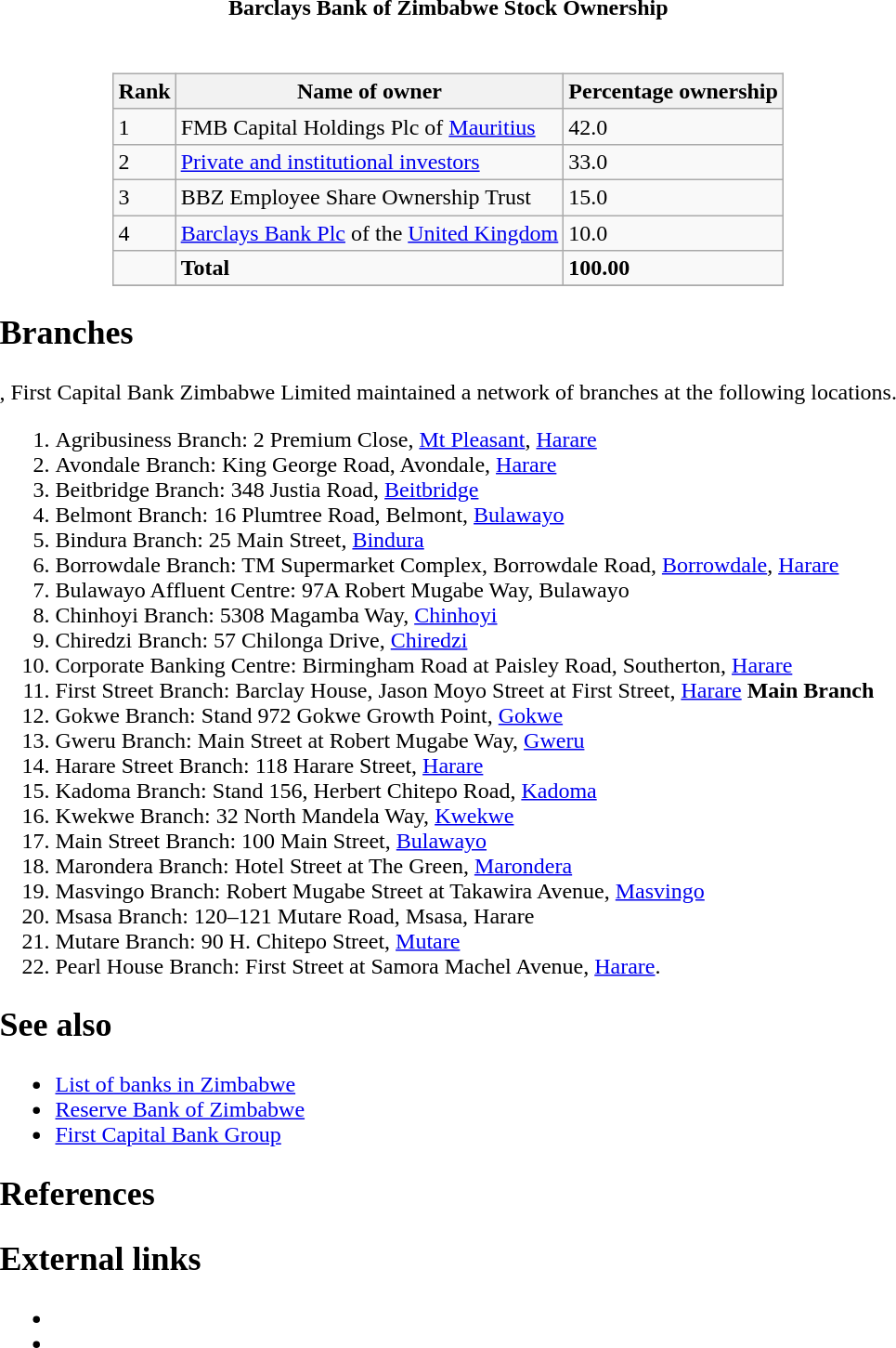<table style="font-size:100%;">
<tr>
<td width="100%" align="center"><strong>Barclays Bank of Zimbabwe Stock Ownership</strong></td>
</tr>
<tr valign="top">
<td><br><table class="wikitable sortable" style="margin-left:auto;margin-right:auto">
<tr>
<th style="width:2em;">Rank</th>
<th>Name of owner</th>
<th>Percentage ownership</th>
</tr>
<tr>
<td>1</td>
<td>FMB Capital Holdings Plc of <a href='#'>Mauritius</a></td>
<td>42.0</td>
</tr>
<tr>
<td>2</td>
<td><a href='#'>Private and institutional investors</a></td>
<td>33.0</td>
</tr>
<tr>
<td>3</td>
<td>BBZ Employee Share Ownership Trust</td>
<td>15.0</td>
</tr>
<tr>
<td>4</td>
<td><a href='#'>Barclays Bank Plc</a> of the <a href='#'>United Kingdom</a></td>
<td>10.0</td>
</tr>
<tr>
<td></td>
<td><strong>Total</strong></td>
<td><strong>100.00</strong></td>
</tr>
<tr>
</tr>
</table>
<h2>Branches</h2>, First Capital Bank Zimbabwe Limited maintained a network of  branches at the following locations.<ol><li>Agribusiness Branch: 2 Premium Close, <a href='#'>Mt Pleasant</a>, <a href='#'>Harare</a></li><li>Avondale Branch: King George Road, Avondale, <a href='#'>Harare</a></li><li>Beitbridge Branch: 348 Justia Road, <a href='#'>Beitbridge</a></li><li>Belmont Branch: 16 Plumtree Road, Belmont, <a href='#'>Bulawayo</a></li><li>Bindura Branch: 25 Main Street, <a href='#'>Bindura</a></li><li>Borrowdale Branch: TM Supermarket Complex, Borrowdale Road, <a href='#'>Borrowdale</a>, <a href='#'>Harare</a></li><li>Bulawayo Affluent Centre: 97A Robert Mugabe Way, Bulawayo</li><li>Chinhoyi Branch: 5308 Magamba Way, <a href='#'>Chinhoyi</a></li><li>Chiredzi Branch: 57 Chilonga Drive, <a href='#'>Chiredzi</a></li><li>Corporate Banking Centre: Birmingham Road at Paisley Road, Southerton, <a href='#'>Harare</a></li><li>First Street Branch: Barclay House, Jason Moyo Street at First Street, <a href='#'>Harare</a> <strong>Main Branch</strong></li><li>Gokwe Branch: Stand 972 Gokwe Growth Point, <a href='#'>Gokwe</a></li><li>Gweru Branch: Main Street at Robert Mugabe Way, <a href='#'>Gweru</a></li><li>Harare Street Branch: 118 Harare Street, <a href='#'>Harare</a></li><li>Kadoma Branch: Stand 156, Herbert Chitepo Road, <a href='#'>Kadoma</a></li><li>Kwekwe Branch: 32 North Mandela Way, <a href='#'>Kwekwe</a></li><li>Main Street Branch: 100 Main Street, <a href='#'>Bulawayo</a></li><li>Marondera Branch: Hotel Street at The Green, <a href='#'>Marondera</a></li><li>Masvingo Branch: Robert Mugabe Street at Takawira Avenue, <a href='#'>Masvingo</a></li><li>Msasa Branch: 120–121 Mutare Road, Msasa, Harare</li><li>Mutare Branch: 90 H. Chitepo Street, <a href='#'>Mutare</a></li><li>Pearl House Branch: First Street at Samora Machel Avenue, <a href='#'>Harare</a>.</li></ol><h2>See also</h2><ul><li><a href='#'>List of banks in Zimbabwe</a></li><li><a href='#'>Reserve Bank of Zimbabwe</a></li><li><a href='#'>First Capital Bank Group</a></li></ul><h2>References</h2><h2>External links</h2><ul><li></li><li></li></ul></td>
</tr>
</table>
